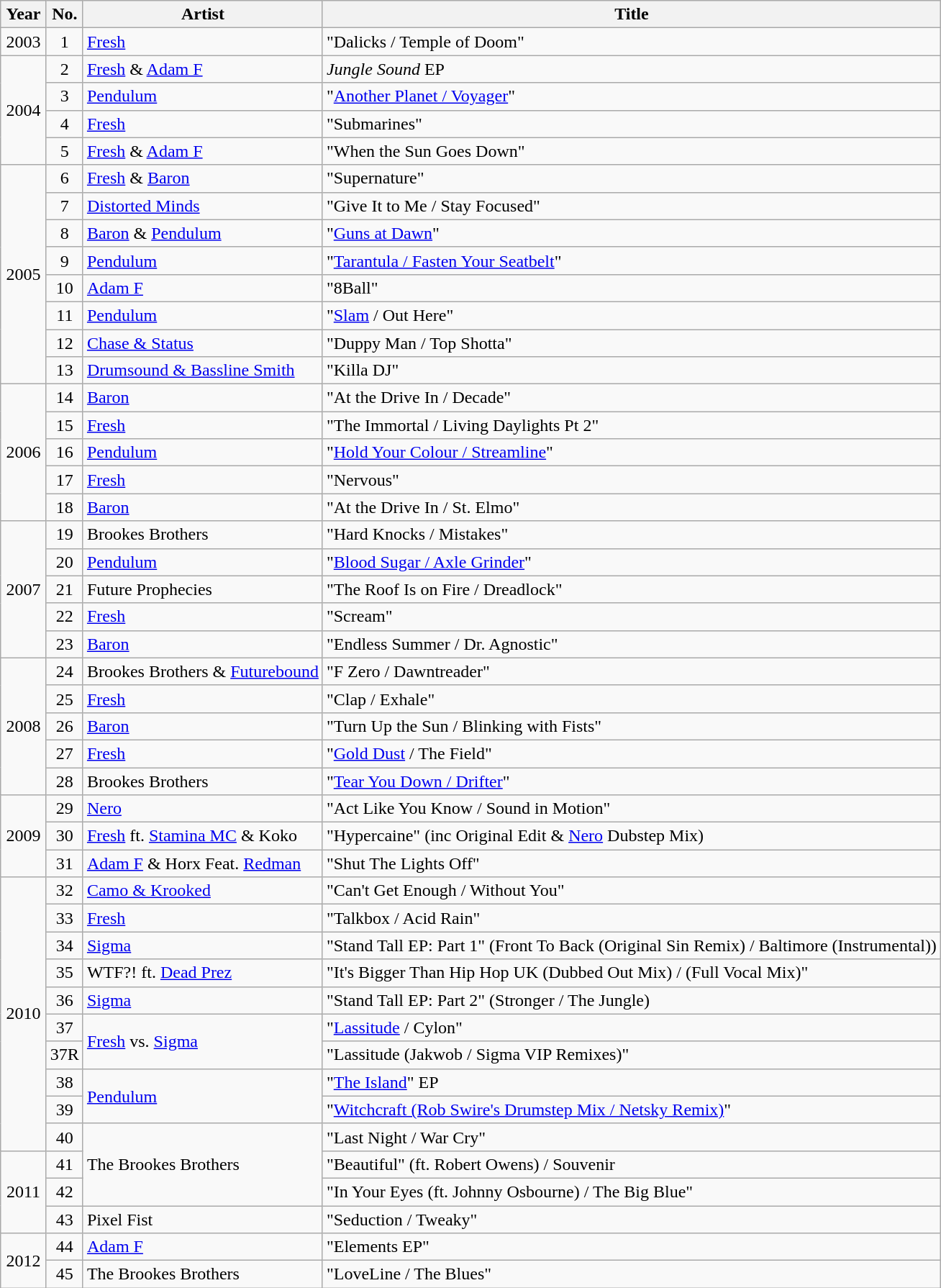<table class="wikitable">
<tr>
<th width=35>Year</th>
<th width=25>No.</th>
<th>Artist</th>
<th>Title</th>
</tr>
<tr>
<td align=center>2003</td>
<td align=center>1</td>
<td><a href='#'>Fresh</a></td>
<td>"Dalicks / Temple of Doom"</td>
</tr>
<tr>
<td rowspan=4 align=center>2004</td>
<td align=center>2</td>
<td><a href='#'>Fresh</a> & <a href='#'>Adam F</a></td>
<td><em>Jungle Sound</em> EP</td>
</tr>
<tr>
<td align=center>3</td>
<td><a href='#'>Pendulum</a></td>
<td>"<a href='#'>Another Planet / Voyager</a>"</td>
</tr>
<tr>
<td align=center>4</td>
<td><a href='#'>Fresh</a></td>
<td>"Submarines"</td>
</tr>
<tr>
<td align=center>5</td>
<td><a href='#'>Fresh</a> & <a href='#'>Adam F</a></td>
<td>"When the Sun Goes Down"</td>
</tr>
<tr>
<td rowspan=8 align=center>2005</td>
<td align=center>6</td>
<td><a href='#'>Fresh</a> & <a href='#'>Baron</a></td>
<td>"Supernature"</td>
</tr>
<tr>
<td align=center>7</td>
<td><a href='#'>Distorted Minds</a></td>
<td>"Give It to Me / Stay Focused"</td>
</tr>
<tr>
<td align=center>8</td>
<td><a href='#'>Baron</a> & <a href='#'>Pendulum</a></td>
<td>"<a href='#'>Guns at Dawn</a>"</td>
</tr>
<tr>
<td align=center>9</td>
<td><a href='#'>Pendulum</a></td>
<td>"<a href='#'>Tarantula / Fasten Your Seatbelt</a>"</td>
</tr>
<tr>
<td align=center>10</td>
<td><a href='#'>Adam F</a></td>
<td>"8Ball"</td>
</tr>
<tr>
<td align=center>11</td>
<td><a href='#'>Pendulum</a></td>
<td>"<a href='#'>Slam</a> / Out Here"</td>
</tr>
<tr>
<td align=center>12</td>
<td><a href='#'>Chase & Status</a></td>
<td>"Duppy Man / Top Shotta"</td>
</tr>
<tr>
<td align=center>13</td>
<td><a href='#'>Drumsound & Bassline Smith</a></td>
<td>"Killa DJ"</td>
</tr>
<tr>
<td rowspan=5 align=center>2006</td>
<td align=center>14</td>
<td><a href='#'>Baron</a></td>
<td>"At the Drive In / Decade"</td>
</tr>
<tr>
<td align=center>15</td>
<td><a href='#'>Fresh</a></td>
<td>"The Immortal / Living Daylights Pt 2"</td>
</tr>
<tr>
<td align=center>16</td>
<td><a href='#'>Pendulum</a></td>
<td>"<a href='#'>Hold Your Colour / Streamline</a>"</td>
</tr>
<tr>
<td align=center>17</td>
<td><a href='#'>Fresh</a></td>
<td>"Nervous"</td>
</tr>
<tr>
<td align=center>18</td>
<td><a href='#'>Baron</a></td>
<td>"At the Drive In / St. Elmo"</td>
</tr>
<tr>
<td rowspan=5 align=center>2007</td>
<td align=center>19</td>
<td>Brookes Brothers</td>
<td>"Hard Knocks / Mistakes"</td>
</tr>
<tr>
<td align=center>20</td>
<td><a href='#'>Pendulum</a></td>
<td>"<a href='#'>Blood Sugar / Axle Grinder</a>"</td>
</tr>
<tr>
<td align=center>21</td>
<td>Future Prophecies</td>
<td>"The Roof Is on Fire / Dreadlock"</td>
</tr>
<tr>
<td align=center>22</td>
<td><a href='#'>Fresh</a></td>
<td>"Scream"</td>
</tr>
<tr>
<td align=center>23</td>
<td><a href='#'>Baron</a></td>
<td>"Endless Summer / Dr. Agnostic"</td>
</tr>
<tr>
<td rowspan=5 align=center>2008</td>
<td align=center>24</td>
<td>Brookes Brothers & <a href='#'>Futurebound</a></td>
<td>"F Zero / Dawntreader"</td>
</tr>
<tr>
<td align=center>25</td>
<td><a href='#'>Fresh</a></td>
<td>"Clap / Exhale"</td>
</tr>
<tr>
<td align=center>26</td>
<td><a href='#'>Baron</a></td>
<td>"Turn Up the Sun / Blinking with Fists"</td>
</tr>
<tr>
<td align=center>27</td>
<td><a href='#'>Fresh</a></td>
<td>"<a href='#'>Gold Dust</a> / The Field"</td>
</tr>
<tr>
<td align=center>28</td>
<td>Brookes Brothers</td>
<td>"<a href='#'>Tear You Down / Drifter</a>"</td>
</tr>
<tr>
<td rowspan=3 align=center>2009</td>
<td align=center>29</td>
<td><a href='#'>Nero</a></td>
<td>"Act Like You Know / Sound in Motion"</td>
</tr>
<tr>
<td align=center>30</td>
<td><a href='#'>Fresh</a> ft. <a href='#'>Stamina MC</a> & Koko</td>
<td>"Hypercaine" (inc Original Edit & <a href='#'>Nero</a> Dubstep Mix)</td>
</tr>
<tr>
<td align=center>31</td>
<td><a href='#'>Adam F</a> & Horx Feat. <a href='#'>Redman</a></td>
<td>"Shut The Lights Off"</td>
</tr>
<tr>
<td rowspan=10 align=center>2010</td>
<td align=center>32</td>
<td><a href='#'>Camo & Krooked</a></td>
<td>"Can't Get Enough / Without You"</td>
</tr>
<tr>
<td align=center>33</td>
<td><a href='#'>Fresh</a></td>
<td>"Talkbox / Acid Rain"</td>
</tr>
<tr>
<td align=center>34</td>
<td><a href='#'>Sigma</a></td>
<td>"Stand Tall EP: Part 1" (Front To Back (Original Sin Remix) / Baltimore (Instrumental))</td>
</tr>
<tr>
<td align=center>35</td>
<td>WTF?! ft. <a href='#'>Dead Prez</a></td>
<td>"It's Bigger Than Hip Hop UK (Dubbed Out Mix) / (Full Vocal Mix)"</td>
</tr>
<tr>
<td align=center>36</td>
<td><a href='#'>Sigma</a></td>
<td>"Stand Tall EP: Part 2" (Stronger / The Jungle)</td>
</tr>
<tr>
<td align=center>37</td>
<td rowspan="2"><a href='#'>Fresh</a> vs. <a href='#'>Sigma</a></td>
<td>"<a href='#'>Lassitude</a> / Cylon"</td>
</tr>
<tr>
<td align=center>37R</td>
<td>"Lassitude (Jakwob / Sigma VIP Remixes)"</td>
</tr>
<tr>
<td align=center>38</td>
<td rowspan="2"><a href='#'>Pendulum</a></td>
<td>"<a href='#'>The Island</a>" EP</td>
</tr>
<tr>
<td align=center>39</td>
<td>"<a href='#'>Witchcraft (Rob Swire's Drumstep Mix / Netsky Remix)</a>"</td>
</tr>
<tr>
<td align=center>40</td>
<td rowspan="3">The Brookes Brothers</td>
<td>"Last Night / War Cry"</td>
</tr>
<tr>
<td rowspan="3" align=center>2011</td>
<td align=center>41</td>
<td>"Beautiful" (ft. Robert Owens) / Souvenir</td>
</tr>
<tr>
<td align=center>42</td>
<td>"In Your Eyes (ft. Johnny Osbourne) / The Big Blue"</td>
</tr>
<tr>
<td align=center>43</td>
<td>Pixel Fist</td>
<td>"Seduction / Tweaky"</td>
</tr>
<tr>
<td rowspan="2" align=center>2012</td>
<td align=center>44</td>
<td><a href='#'>Adam F</a></td>
<td>"Elements EP"</td>
</tr>
<tr>
<td align=center>45</td>
<td>The Brookes Brothers</td>
<td>"LoveLine / The Blues"</td>
</tr>
</table>
